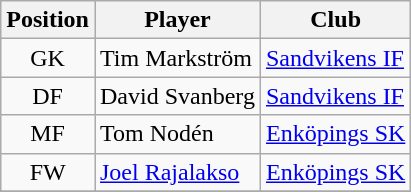<table class="wikitable" style="text-align:center; float:left; margin-right:1em;">
<tr>
<th>Position</th>
<th>Player</th>
<th>Club</th>
</tr>
<tr>
<td>GK</td>
<td align="left"> Tim Markström</td>
<td align="left"><a href='#'>Sandvikens IF</a></td>
</tr>
<tr>
<td>DF</td>
<td align="left"> David Svanberg</td>
<td align="left"><a href='#'>Sandvikens IF</a></td>
</tr>
<tr>
<td>MF</td>
<td align="left"> Tom Nodén</td>
<td align="left"><a href='#'>Enköpings SK</a></td>
</tr>
<tr>
<td>FW</td>
<td align="left"> <a href='#'>Joel Rajalakso</a></td>
<td align="left"><a href='#'>Enköpings SK</a></td>
</tr>
<tr>
</tr>
</table>
